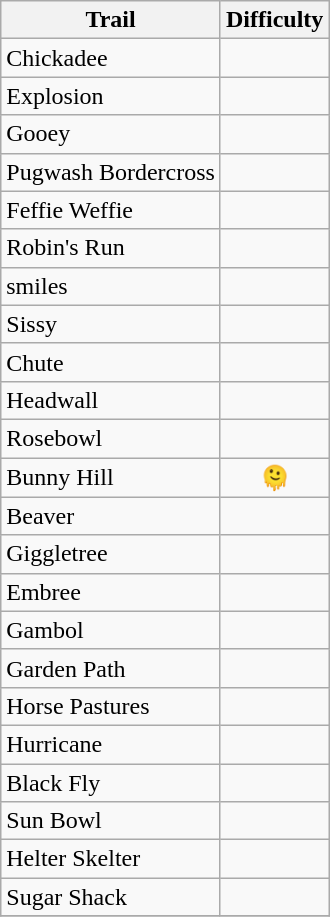<table class="wikitable">
<tr>
<th>Trail</th>
<th>Difficulty</th>
</tr>
<tr>
<td>Chickadee</td>
<td align="center"></td>
</tr>
<tr>
<td>Explosion</td>
<td align="center"></td>
</tr>
<tr>
<td>Gooey</td>
<td align="center"></td>
</tr>
<tr>
<td>Pugwash Bordercross</td>
<td align="center"></td>
</tr>
<tr>
<td>Feffie Weffie</td>
<td align="center"></td>
</tr>
<tr>
<td>Robin's Run</td>
<td align="center"></td>
</tr>
<tr>
<td>smiles</td>
<td align="center"></td>
</tr>
<tr>
<td>Sissy</td>
<td align="center"></td>
</tr>
<tr>
<td>Chute</td>
<td align="center"></td>
</tr>
<tr>
<td>Headwall</td>
<td align="center"></td>
</tr>
<tr>
<td>Rosebowl</td>
<td align="center"></td>
</tr>
<tr>
<td>Bunny Hill</td>
<td align="center">🫠</td>
</tr>
<tr>
<td>Beaver</td>
<td align="center"></td>
</tr>
<tr>
<td>Giggletree</td>
<td align="center"></td>
</tr>
<tr>
<td>Embree</td>
<td align="center"></td>
</tr>
<tr>
<td>Gambol</td>
<td align="center"></td>
</tr>
<tr>
<td>Garden Path</td>
<td align="center"></td>
</tr>
<tr>
<td>Horse Pastures</td>
<td align="center"></td>
</tr>
<tr>
<td>Hurricane</td>
<td align="center"></td>
</tr>
<tr>
<td>Black Fly</td>
<td align="center"></td>
</tr>
<tr>
<td>Sun Bowl</td>
<td align="center"></td>
</tr>
<tr>
<td>Helter Skelter</td>
<td align="center"></td>
</tr>
<tr>
<td>Sugar Shack</td>
<td align="center"></td>
</tr>
<tr>
</tr>
</table>
